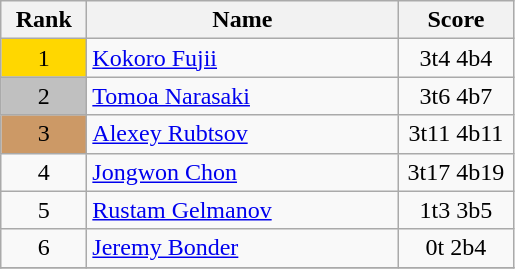<table class="wikitable">
<tr>
<th width = "50">Rank</th>
<th width = "200">Name</th>
<th width = "70">Score</th>
</tr>
<tr>
<td align="center" style="background: gold">1</td>
<td> <a href='#'>Kokoro Fujii</a></td>
<td align="center">3t4 4b4</td>
</tr>
<tr>
<td align="center" style="background: silver">2</td>
<td> <a href='#'>Tomoa Narasaki</a></td>
<td align="center">3t6 4b7</td>
</tr>
<tr>
<td align="center" style="background: #cc9966">3</td>
<td> <a href='#'>Alexey Rubtsov</a></td>
<td align="center">3t11 4b11</td>
</tr>
<tr>
<td align="center">4</td>
<td> <a href='#'>Jongwon Chon</a></td>
<td align="center">3t17 4b19</td>
</tr>
<tr>
<td align="center">5</td>
<td> <a href='#'>Rustam Gelmanov</a></td>
<td align="center">1t3 3b5</td>
</tr>
<tr>
<td align="center">6</td>
<td> <a href='#'>Jeremy Bonder</a></td>
<td align="center">0t 2b4</td>
</tr>
<tr>
</tr>
</table>
